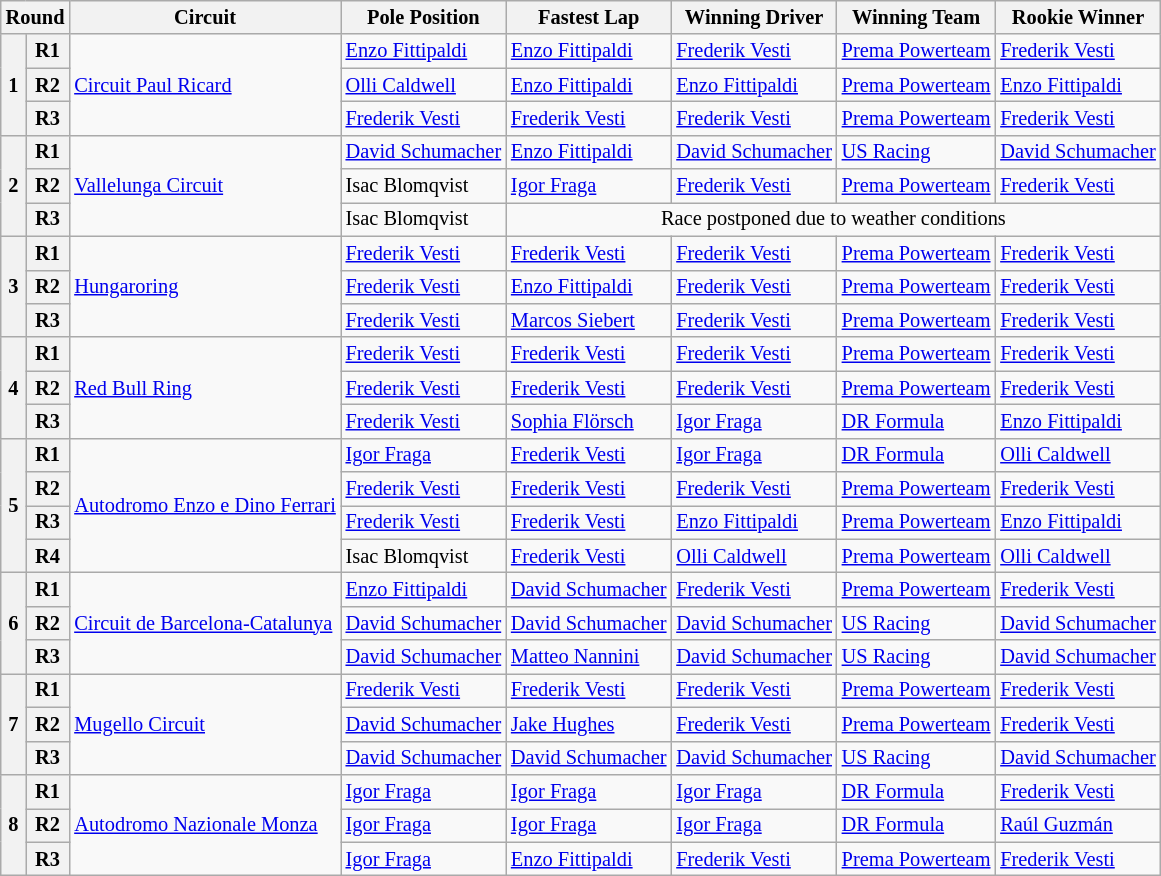<table class="wikitable" style="font-size:85%">
<tr>
<th colspan=2>Round</th>
<th>Circuit</th>
<th>Pole Position</th>
<th>Fastest Lap</th>
<th>Winning Driver</th>
<th>Winning Team</th>
<th>Rookie Winner</th>
</tr>
<tr>
<th rowspan=3>1</th>
<th>R1</th>
<td rowspan=3> <a href='#'>Circuit Paul Ricard</a></td>
<td> <a href='#'>Enzo Fittipaldi</a></td>
<td> <a href='#'>Enzo Fittipaldi</a></td>
<td> <a href='#'>Frederik Vesti</a></td>
<td nowrap> <a href='#'>Prema Powerteam</a></td>
<td> <a href='#'>Frederik Vesti</a></td>
</tr>
<tr>
<th>R2</th>
<td> <a href='#'>Olli Caldwell</a></td>
<td> <a href='#'>Enzo Fittipaldi</a></td>
<td> <a href='#'>Enzo Fittipaldi</a></td>
<td> <a href='#'>Prema Powerteam</a></td>
<td> <a href='#'>Enzo Fittipaldi</a></td>
</tr>
<tr>
<th>R3</th>
<td> <a href='#'>Frederik Vesti</a></td>
<td> <a href='#'>Frederik Vesti</a></td>
<td> <a href='#'>Frederik Vesti</a></td>
<td> <a href='#'>Prema Powerteam</a></td>
<td> <a href='#'>Frederik Vesti</a></td>
</tr>
<tr>
<th rowspan=3>2</th>
<th>R1</th>
<td rowspan=3> <a href='#'>Vallelunga Circuit</a></td>
<td nowrap> <a href='#'>David Schumacher</a></td>
<td> <a href='#'>Enzo Fittipaldi</a></td>
<td> <a href='#'>David Schumacher</a></td>
<td> <a href='#'>US Racing</a></td>
<td> <a href='#'>David Schumacher</a></td>
</tr>
<tr>
<th>R2</th>
<td> Isac Blomqvist</td>
<td> <a href='#'>Igor Fraga</a></td>
<td> <a href='#'>Frederik Vesti</a></td>
<td> <a href='#'>Prema Powerteam</a></td>
<td> <a href='#'>Frederik Vesti</a></td>
</tr>
<tr>
<th>R3</th>
<td> Isac Blomqvist</td>
<td colspan=4 align=center>Race postponed due to weather conditions</td>
</tr>
<tr>
<th rowspan=3>3</th>
<th>R1</th>
<td rowspan=3> <a href='#'>Hungaroring</a></td>
<td> <a href='#'>Frederik Vesti</a></td>
<td> <a href='#'>Frederik Vesti</a></td>
<td> <a href='#'>Frederik Vesti</a></td>
<td> <a href='#'>Prema Powerteam</a></td>
<td> <a href='#'>Frederik Vesti</a></td>
</tr>
<tr>
<th>R2</th>
<td> <a href='#'>Frederik Vesti</a></td>
<td> <a href='#'>Enzo Fittipaldi</a></td>
<td> <a href='#'>Frederik Vesti</a></td>
<td> <a href='#'>Prema Powerteam</a></td>
<td> <a href='#'>Frederik Vesti</a></td>
</tr>
<tr>
<th>R3</th>
<td> <a href='#'>Frederik Vesti</a></td>
<td> <a href='#'>Marcos Siebert</a></td>
<td> <a href='#'>Frederik Vesti</a></td>
<td> <a href='#'>Prema Powerteam</a></td>
<td> <a href='#'>Frederik Vesti</a></td>
</tr>
<tr>
<th rowspan=3>4</th>
<th>R1</th>
<td rowspan=3> <a href='#'>Red Bull Ring</a></td>
<td> <a href='#'>Frederik Vesti</a></td>
<td> <a href='#'>Frederik Vesti</a></td>
<td> <a href='#'>Frederik Vesti</a></td>
<td> <a href='#'>Prema Powerteam</a></td>
<td> <a href='#'>Frederik Vesti</a></td>
</tr>
<tr>
<th>R2</th>
<td> <a href='#'>Frederik Vesti</a></td>
<td> <a href='#'>Frederik Vesti</a></td>
<td> <a href='#'>Frederik Vesti</a></td>
<td> <a href='#'>Prema Powerteam</a></td>
<td> <a href='#'>Frederik Vesti</a></td>
</tr>
<tr>
<th>R3</th>
<td> <a href='#'>Frederik Vesti</a></td>
<td> <a href='#'>Sophia Flörsch</a></td>
<td> <a href='#'>Igor Fraga</a></td>
<td> <a href='#'>DR Formula</a></td>
<td> <a href='#'>Enzo Fittipaldi</a></td>
</tr>
<tr>
<th rowspan=4>5</th>
<th>R1</th>
<td rowspan=4> <a href='#'>Autodromo Enzo e Dino Ferrari</a></td>
<td> <a href='#'>Igor Fraga</a></td>
<td> <a href='#'>Frederik Vesti</a></td>
<td> <a href='#'>Igor Fraga</a></td>
<td> <a href='#'>DR Formula</a></td>
<td> <a href='#'>Olli Caldwell</a></td>
</tr>
<tr>
<th>R2</th>
<td> <a href='#'>Frederik Vesti</a></td>
<td> <a href='#'>Frederik Vesti</a></td>
<td> <a href='#'>Frederik Vesti</a></td>
<td> <a href='#'>Prema Powerteam</a></td>
<td> <a href='#'>Frederik Vesti</a></td>
</tr>
<tr>
<th>R3</th>
<td> <a href='#'>Frederik Vesti</a></td>
<td> <a href='#'>Frederik Vesti</a></td>
<td> <a href='#'>Enzo Fittipaldi</a></td>
<td> <a href='#'>Prema Powerteam</a></td>
<td> <a href='#'>Enzo Fittipaldi</a></td>
</tr>
<tr>
<th>R4</th>
<td> Isac Blomqvist</td>
<td> <a href='#'>Frederik Vesti</a></td>
<td> <a href='#'>Olli Caldwell</a></td>
<td> <a href='#'>Prema Powerteam</a></td>
<td> <a href='#'>Olli Caldwell</a></td>
</tr>
<tr>
<th rowspan=3>6</th>
<th>R1</th>
<td rowspan=3 nowrap> <a href='#'>Circuit de Barcelona-Catalunya</a></td>
<td> <a href='#'>Enzo Fittipaldi</a></td>
<td> <a href='#'>David Schumacher</a></td>
<td> <a href='#'>Frederik Vesti</a></td>
<td> <a href='#'>Prema Powerteam</a></td>
<td> <a href='#'>Frederik Vesti</a></td>
</tr>
<tr>
<th>R2</th>
<td nowrap> <a href='#'>David Schumacher</a></td>
<td nowrap> <a href='#'>David Schumacher</a></td>
<td nowrap> <a href='#'>David Schumacher</a></td>
<td> <a href='#'>US Racing</a></td>
<td nowrap> <a href='#'>David Schumacher</a></td>
</tr>
<tr>
<th>R3</th>
<td> <a href='#'>David Schumacher</a></td>
<td> <a href='#'>Matteo Nannini</a></td>
<td> <a href='#'>David Schumacher</a></td>
<td> <a href='#'>US Racing</a></td>
<td> <a href='#'>David Schumacher</a></td>
</tr>
<tr>
<th rowspan=3>7</th>
<th>R1</th>
<td rowspan=3> <a href='#'>Mugello Circuit</a></td>
<td> <a href='#'>Frederik Vesti</a></td>
<td> <a href='#'>Frederik Vesti</a></td>
<td> <a href='#'>Frederik Vesti</a></td>
<td> <a href='#'>Prema Powerteam</a></td>
<td> <a href='#'>Frederik Vesti</a></td>
</tr>
<tr>
<th>R2</th>
<td> <a href='#'>David Schumacher</a></td>
<td> <a href='#'>Jake Hughes</a></td>
<td> <a href='#'>Frederik Vesti</a></td>
<td> <a href='#'>Prema Powerteam</a></td>
<td> <a href='#'>Frederik Vesti</a></td>
</tr>
<tr>
<th>R3</th>
<td> <a href='#'>David Schumacher</a></td>
<td> <a href='#'>David Schumacher</a></td>
<td> <a href='#'>David Schumacher</a></td>
<td> <a href='#'>US Racing</a></td>
<td> <a href='#'>David Schumacher</a></td>
</tr>
<tr>
<th rowspan=3>8</th>
<th>R1</th>
<td rowspan=3> <a href='#'>Autodromo Nazionale Monza</a></td>
<td> <a href='#'>Igor Fraga</a></td>
<td> <a href='#'>Igor Fraga</a></td>
<td> <a href='#'>Igor Fraga</a></td>
<td> <a href='#'>DR Formula</a></td>
<td> <a href='#'>Frederik Vesti</a></td>
</tr>
<tr>
<th>R2</th>
<td> <a href='#'>Igor Fraga</a></td>
<td> <a href='#'>Igor Fraga</a></td>
<td> <a href='#'>Igor Fraga</a></td>
<td> <a href='#'>DR Formula</a></td>
<td> <a href='#'>Raúl Guzmán</a></td>
</tr>
<tr>
<th>R3</th>
<td> <a href='#'>Igor Fraga</a></td>
<td> <a href='#'>Enzo Fittipaldi</a></td>
<td> <a href='#'>Frederik Vesti</a></td>
<td> <a href='#'>Prema Powerteam</a></td>
<td> <a href='#'>Frederik Vesti</a></td>
</tr>
</table>
